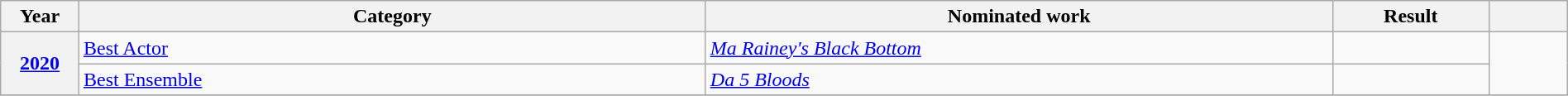<table class="wikitable plainrowheaders" style="width:100%;">
<tr>
<th scope="col" style="width:5%;">Year</th>
<th scope="col" style="width:40%;">Category</th>
<th scope="col" style="width:40%;">Nominated work</th>
<th scope="col" style="width:10%;">Result</th>
<th scope="col" style="width:5%;"></th>
</tr>
<tr>
<th scope="row" style="text-align:center;" rowspan="2"><a href='#'>2020</a></th>
<td><a href='#'>Best Actor</a></td>
<td><em><a href='#'>Ma Rainey's Black Bottom</a></em></td>
<td></td>
<td rowspan="2" style="text-align:center;"></td>
</tr>
<tr>
<td><a href='#'>Best Ensemble</a></td>
<td><em><a href='#'>Da 5 Bloods</a></em></td>
<td></td>
</tr>
<tr>
</tr>
</table>
